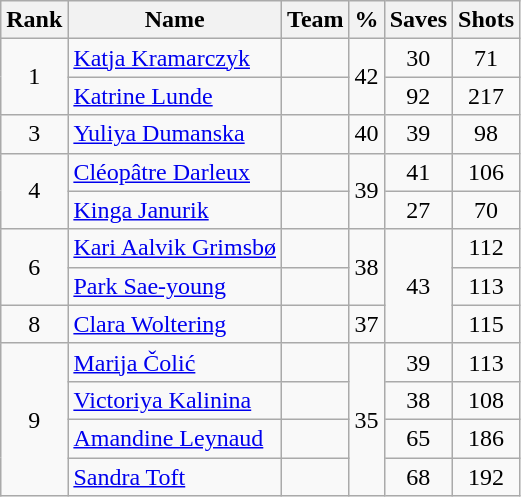<table class="wikitable sortable" style="text-align: center;">
<tr>
<th>Rank</th>
<th>Name</th>
<th>Team</th>
<th>%</th>
<th>Saves</th>
<th>Shots</th>
</tr>
<tr>
<td rowspan=2>1</td>
<td align="left"><a href='#'>Katja Kramarczyk</a></td>
<td align="left"></td>
<td rowspan=2>42</td>
<td>30</td>
<td>71</td>
</tr>
<tr>
<td align="left"><a href='#'>Katrine Lunde</a></td>
<td align="left"></td>
<td>92</td>
<td>217</td>
</tr>
<tr>
<td>3</td>
<td align="left"><a href='#'>Yuliya Dumanska</a></td>
<td align="left"></td>
<td>40</td>
<td>39</td>
<td>98</td>
</tr>
<tr>
<td rowspan=2>4</td>
<td align="left"><a href='#'>Cléopâtre Darleux</a></td>
<td align="left"></td>
<td rowspan=2>39</td>
<td>41</td>
<td>106</td>
</tr>
<tr>
<td align="left"><a href='#'>Kinga Janurik</a></td>
<td align="left"></td>
<td>27</td>
<td>70</td>
</tr>
<tr>
<td rowspan=2>6</td>
<td align="left"><a href='#'>Kari Aalvik Grimsbø</a></td>
<td align="left"></td>
<td rowspan=2>38</td>
<td rowspan=3>43</td>
<td>112</td>
</tr>
<tr>
<td align="left"><a href='#'>Park Sae-young</a></td>
<td align="left"></td>
<td>113</td>
</tr>
<tr>
<td>8</td>
<td align="left"><a href='#'>Clara Woltering</a></td>
<td align="left"></td>
<td>37</td>
<td>115</td>
</tr>
<tr>
<td rowspan=4>9</td>
<td align="left"><a href='#'>Marija Čolić</a></td>
<td align="left"></td>
<td rowspan=4>35</td>
<td>39</td>
<td>113</td>
</tr>
<tr>
<td align="left"><a href='#'>Victoriya Kalinina</a></td>
<td align="left"></td>
<td>38</td>
<td>108</td>
</tr>
<tr>
<td align="left"><a href='#'>Amandine Leynaud</a></td>
<td align="left"></td>
<td>65</td>
<td>186</td>
</tr>
<tr>
<td align="left"><a href='#'>Sandra Toft</a></td>
<td align="left"></td>
<td>68</td>
<td>192</td>
</tr>
</table>
